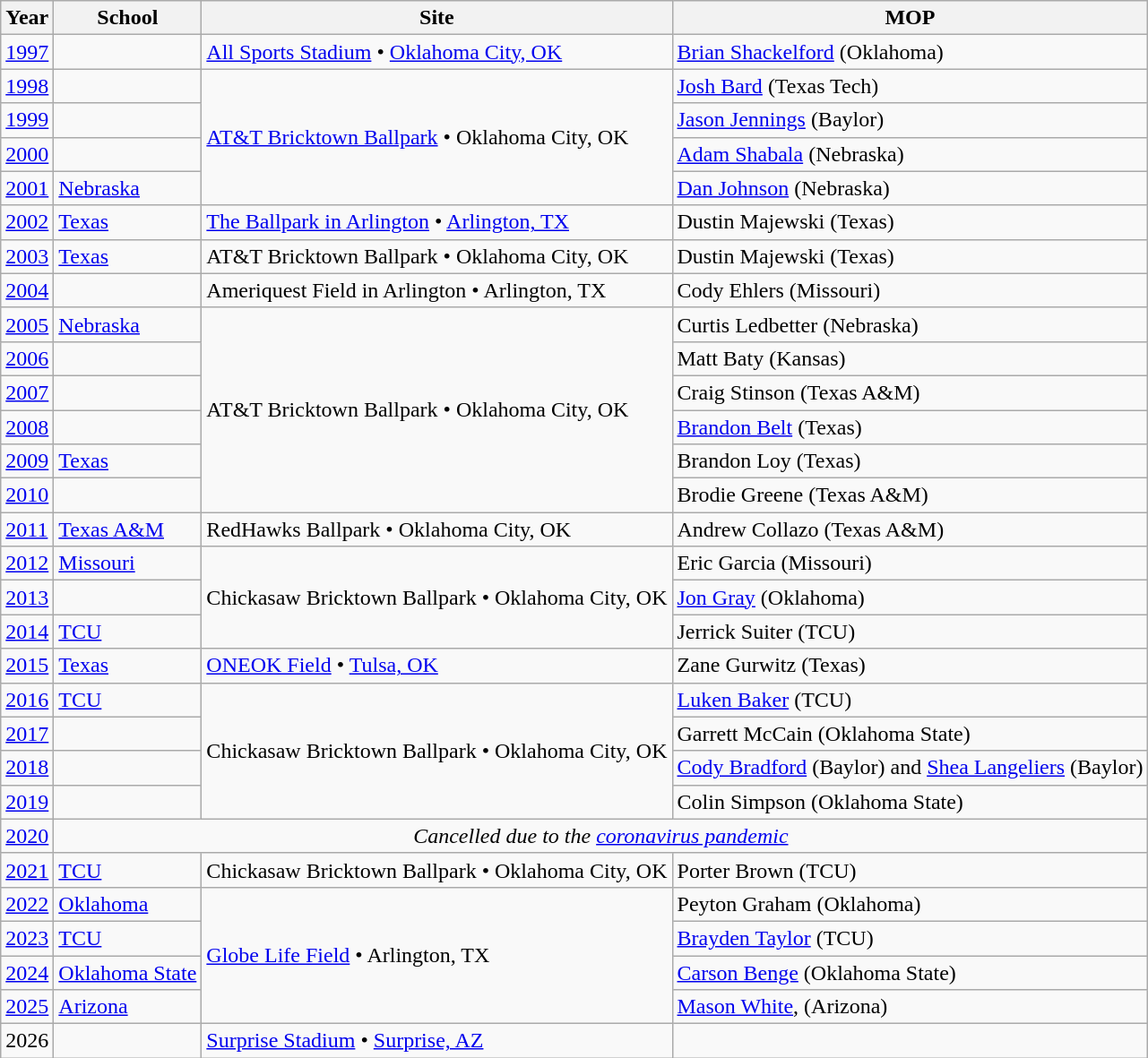<table class="wikitable sortable">
<tr>
<th>Year</th>
<th>School</th>
<th>Site</th>
<th>MOP</th>
</tr>
<tr>
<td><a href='#'>1997</a></td>
<td></td>
<td><a href='#'>All Sports Stadium</a> • <a href='#'>Oklahoma City, OK</a></td>
<td><a href='#'>Brian Shackelford</a> (Oklahoma)</td>
</tr>
<tr>
<td><a href='#'>1998</a></td>
<td></td>
<td rowspan=4><a href='#'>AT&T Bricktown Ballpark</a> • Oklahoma City, OK</td>
<td><a href='#'>Josh Bard</a> (Texas Tech)</td>
</tr>
<tr>
<td><a href='#'>1999</a></td>
<td></td>
<td><a href='#'>Jason Jennings</a> (Baylor)</td>
</tr>
<tr>
<td><a href='#'>2000</a></td>
<td></td>
<td><a href='#'>Adam Shabala</a> (Nebraska)</td>
</tr>
<tr>
<td><a href='#'>2001</a></td>
<td><a href='#'>Nebraska</a></td>
<td><a href='#'>Dan Johnson</a> (Nebraska)</td>
</tr>
<tr>
<td><a href='#'>2002</a></td>
<td><a href='#'>Texas</a></td>
<td><a href='#'>The Ballpark in Arlington</a> • <a href='#'>Arlington, TX</a></td>
<td>Dustin Majewski (Texas)</td>
</tr>
<tr>
<td><a href='#'>2003</a></td>
<td><a href='#'>Texas</a></td>
<td>AT&T Bricktown Ballpark • Oklahoma City, OK</td>
<td>Dustin Majewski (Texas)</td>
</tr>
<tr>
<td><a href='#'>2004</a></td>
<td></td>
<td>Ameriquest Field in Arlington • Arlington, TX</td>
<td>Cody Ehlers (Missouri)</td>
</tr>
<tr>
<td><a href='#'>2005</a></td>
<td><a href='#'>Nebraska</a></td>
<td rowspan=6>AT&T Bricktown Ballpark • Oklahoma City, OK</td>
<td>Curtis Ledbetter (Nebraska)</td>
</tr>
<tr>
<td><a href='#'>2006</a></td>
<td></td>
<td>Matt Baty (Kansas)</td>
</tr>
<tr>
<td><a href='#'>2007</a></td>
<td></td>
<td>Craig Stinson (Texas A&M)</td>
</tr>
<tr>
<td><a href='#'>2008</a></td>
<td></td>
<td><a href='#'>Brandon Belt</a> (Texas)</td>
</tr>
<tr>
<td><a href='#'>2009</a></td>
<td><a href='#'>Texas</a></td>
<td>Brandon Loy (Texas)</td>
</tr>
<tr>
<td><a href='#'>2010</a></td>
<td></td>
<td>Brodie Greene (Texas A&M)</td>
</tr>
<tr>
<td><a href='#'>2011</a></td>
<td><a href='#'>Texas A&M</a></td>
<td>RedHawks Ballpark • Oklahoma City, OK</td>
<td>Andrew Collazo (Texas A&M)</td>
</tr>
<tr>
<td><a href='#'>2012</a></td>
<td><a href='#'>Missouri</a></td>
<td rowspan=3>Chickasaw Bricktown Ballpark • Oklahoma City, OK</td>
<td>Eric Garcia (Missouri)</td>
</tr>
<tr>
<td><a href='#'>2013</a></td>
<td></td>
<td><a href='#'>Jon Gray</a> (Oklahoma)</td>
</tr>
<tr>
<td><a href='#'>2014</a></td>
<td><a href='#'>TCU</a></td>
<td>Jerrick Suiter (TCU)</td>
</tr>
<tr>
<td><a href='#'>2015</a></td>
<td><a href='#'>Texas</a></td>
<td><a href='#'>ONEOK Field</a> • <a href='#'>Tulsa, OK</a></td>
<td>Zane Gurwitz (Texas)</td>
</tr>
<tr>
<td><a href='#'>2016</a></td>
<td><a href='#'>TCU</a></td>
<td rowspan=4>Chickasaw Bricktown Ballpark • Oklahoma City, OK</td>
<td><a href='#'>Luken Baker</a> (TCU)</td>
</tr>
<tr>
<td><a href='#'>2017</a></td>
<td></td>
<td>Garrett McCain (Oklahoma State)</td>
</tr>
<tr>
<td><a href='#'>2018</a></td>
<td></td>
<td><a href='#'>Cody Bradford</a> (Baylor) and <a href='#'>Shea Langeliers</a> (Baylor)</td>
</tr>
<tr>
<td><a href='#'>2019</a></td>
<td></td>
<td>Colin Simpson (Oklahoma State)</td>
</tr>
<tr>
<td><a href='#'>2020</a></td>
<td colspan=3 align=center><em>Cancelled due to the <a href='#'>coronavirus pandemic</a></em></td>
</tr>
<tr>
<td><a href='#'>2021</a></td>
<td><a href='#'>TCU</a></td>
<td>Chickasaw Bricktown Ballpark • Oklahoma City, OK</td>
<td>Porter Brown (TCU)</td>
</tr>
<tr>
<td><a href='#'>2022</a></td>
<td><a href='#'>Oklahoma</a></td>
<td rowspan=4><a href='#'>Globe Life Field</a> • Arlington, TX</td>
<td>Peyton Graham (Oklahoma)</td>
</tr>
<tr>
<td><a href='#'>2023</a></td>
<td><a href='#'>TCU</a></td>
<td><a href='#'>Brayden Taylor</a> (TCU)</td>
</tr>
<tr>
<td><a href='#'>2024</a></td>
<td><a href='#'>Oklahoma State</a></td>
<td><a href='#'>Carson Benge</a> (Oklahoma State)</td>
</tr>
<tr>
<td><a href='#'>2025</a></td>
<td><a href='#'>Arizona</a></td>
<td><a href='#'>Mason White</a>, (Arizona)</td>
</tr>
<tr>
<td>2026</td>
<td></td>
<td><a href='#'>Surprise Stadium</a> • <a href='#'>Surprise, AZ</a></td>
<td></td>
</tr>
</table>
